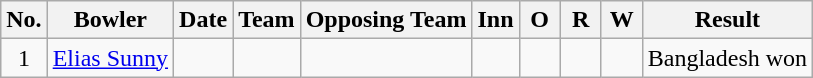<table class="wikitable">
<tr>
<th>No.</th>
<th>Bowler</th>
<th>Date</th>
<th>Team</th>
<th>Opposing Team</th>
<th scope="col" style="width:20px;">Inn</th>
<th scope="col" style="width:20px;">O</th>
<th scope="col" style="width:20px;">R</th>
<th scope="col" style="width:20px;">W</th>
<th>Result</th>
</tr>
<tr align=center>
<td>1</td>
<td><a href='#'>Elias Sunny</a></td>
<td></td>
<td></td>
<td></td>
<td></td>
<td></td>
<td></td>
<td></td>
<td>Bangladesh won</td>
</tr>
</table>
